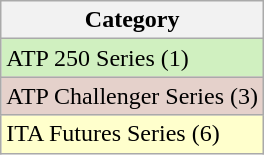<table class="wikitable">
<tr>
<th>Category</th>
</tr>
<tr bgcolor=#d0f0c0>
<td>ATP 250 Series (1)</td>
</tr>
<tr bgcolor="#e5d1cb">
<td>ATP Challenger Series (3)</td>
</tr>
<tr bgcolor="#ffffcc">
<td>ITA Futures Series (6)</td>
</tr>
</table>
